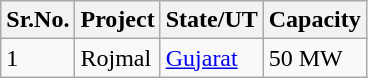<table class="wikitable">
<tr>
<th>Sr.No.</th>
<th>Project</th>
<th>State/UT</th>
<th>Capacity</th>
</tr>
<tr>
<td>1</td>
<td>Rojmal</td>
<td><a href='#'>Gujarat</a></td>
<td>50 MW</td>
</tr>
</table>
